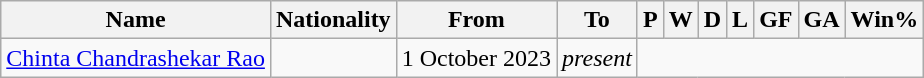<table class="wikitable plainrowheaders sortable" style="text-align:center">
<tr>
<th>Name</th>
<th>Nationality</th>
<th>From</th>
<th class="unsortable">To</th>
<th>P</th>
<th>W</th>
<th>D</th>
<th>L</th>
<th>GF</th>
<th>GA</th>
<th>Win%</th>
</tr>
<tr>
<td scope=row style=text-align:left><a href='#'>Chinta Chandrashekar Rao</a></td>
<td align=left></td>
<td align=left>1 October 2023</td>
<td align=left><em>present</em><br></td>
</tr>
</table>
